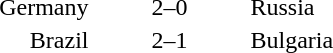<table style="text-align:center">
<tr>
<th width=200></th>
<th width=100></th>
<th width=200></th>
</tr>
<tr>
<td align=right>Germany</td>
<td>2–0</td>
<td align=left>Russia</td>
</tr>
<tr>
<td align=right>Brazil</td>
<td>2–1</td>
<td align=left>Bulgaria</td>
</tr>
<tr>
</tr>
</table>
